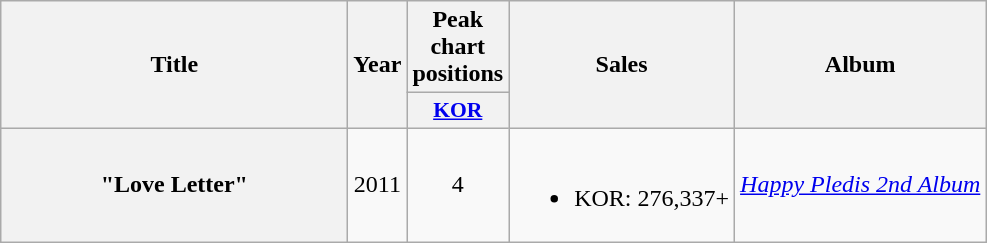<table class="wikitable plainrowheaders" style="text-align:center;" border="1">
<tr>
<th scope="col" rowspan="2" style="width:14em;">Title</th>
<th scope="col" rowspan="2">Year</th>
<th scope="col" colspan="1">Peak chart positions</th>
<th scope="col" rowspan="2">Sales</th>
<th scope="col" rowspan="2">Album</th>
</tr>
<tr>
<th scope="col" style="width:3em;font-size:90%;"><a href='#'>KOR</a></th>
</tr>
<tr>
<th scope="row">"Love Letter" <br></th>
<td rowspan="1">2011</td>
<td>4</td>
<td><br><ul><li>KOR: 276,337+</li></ul></td>
<td><em><a href='#'>Happy Pledis 2nd Album</a></em></td>
</tr>
</table>
